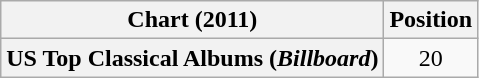<table class="wikitable plainrowheaders" style="text-align:center">
<tr>
<th scope="col">Chart (2011)</th>
<th scope="col">Position</th>
</tr>
<tr>
<th scope="row">US Top Classical Albums (<em>Billboard</em>)</th>
<td>20</td>
</tr>
</table>
